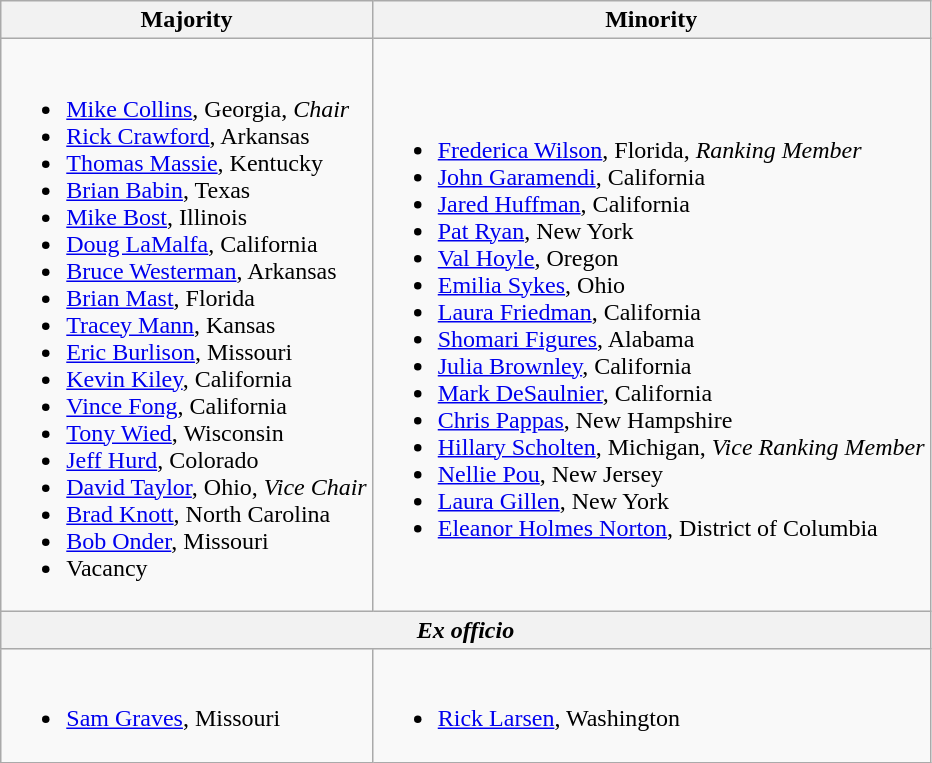<table class=wikitable>
<tr>
<th>Majority</th>
<th>Minority</th>
</tr>
<tr>
<td><br><ul><li><a href='#'>Mike Collins</a>, Georgia, <em>Chair</em></li><li><a href='#'>Rick Crawford</a>, Arkansas</li><li><a href='#'>Thomas Massie</a>, Kentucky</li><li><a href='#'>Brian Babin</a>, Texas</li><li><a href='#'>Mike Bost</a>, Illinois</li><li><a href='#'>Doug LaMalfa</a>, California</li><li><a href='#'>Bruce Westerman</a>, Arkansas</li><li><a href='#'>Brian Mast</a>, Florida</li><li><a href='#'>Tracey Mann</a>, Kansas</li><li><a href='#'>Eric Burlison</a>, Missouri</li><li><a href='#'>Kevin Kiley</a>, California</li><li><a href='#'>Vince Fong</a>, California</li><li><a href='#'>Tony Wied</a>, Wisconsin</li><li><a href='#'>Jeff Hurd</a>, Colorado</li><li><a href='#'>David Taylor</a>, Ohio, <em>Vice Chair</em></li><li><a href='#'>Brad Knott</a>, North Carolina</li><li><a href='#'>Bob Onder</a>, Missouri</li><li>Vacancy</li></ul></td>
<td><br><ul><li><a href='#'>Frederica Wilson</a>, Florida, <em>Ranking Member</em></li><li><a href='#'>John Garamendi</a>, California</li><li><a href='#'>Jared Huffman</a>, California</li><li><a href='#'>Pat Ryan</a>, New York</li><li><a href='#'>Val Hoyle</a>, Oregon</li><li><a href='#'>Emilia Sykes</a>, Ohio</li><li><a href='#'>Laura Friedman</a>, California</li><li><a href='#'>Shomari Figures</a>, Alabama</li><li><a href='#'>Julia Brownley</a>, California</li><li><a href='#'>Mark DeSaulnier</a>, California</li><li><a href='#'>Chris Pappas</a>, New Hampshire</li><li><a href='#'>Hillary Scholten</a>, Michigan, <em>Vice Ranking Member</em></li><li><a href='#'>Nellie Pou</a>, New Jersey</li><li><a href='#'>Laura Gillen</a>, New York</li><li><a href='#'>Eleanor Holmes Norton</a>, District of Columbia</li></ul></td>
</tr>
<tr>
<th colspan=2><em>Ex officio</em></th>
</tr>
<tr>
<td><br><ul><li><a href='#'>Sam Graves</a>, Missouri</li></ul></td>
<td><br><ul><li><a href='#'>Rick Larsen</a>, Washington</li></ul></td>
</tr>
</table>
